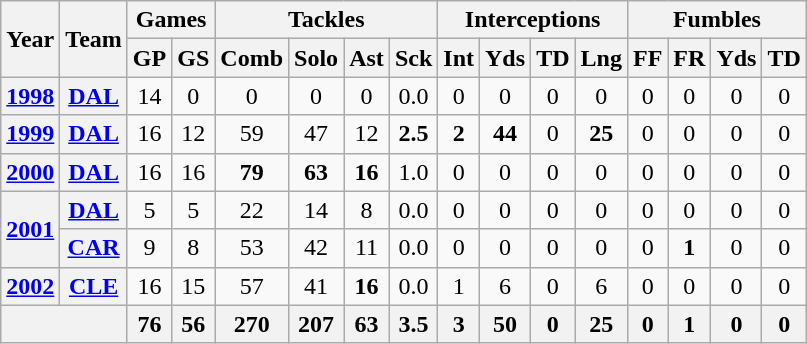<table class="wikitable" style="text-align:center">
<tr>
<th rowspan="2">Year</th>
<th rowspan="2">Team</th>
<th colspan="2">Games</th>
<th colspan="4">Tackles</th>
<th colspan="4">Interceptions</th>
<th colspan="4">Fumbles</th>
</tr>
<tr>
<th>GP</th>
<th>GS</th>
<th>Comb</th>
<th>Solo</th>
<th>Ast</th>
<th>Sck</th>
<th>Int</th>
<th>Yds</th>
<th>TD</th>
<th>Lng</th>
<th>FF</th>
<th>FR</th>
<th>Yds</th>
<th>TD</th>
</tr>
<tr>
<th><a href='#'>1998</a></th>
<th><a href='#'>DAL</a></th>
<td>14</td>
<td>0</td>
<td>0</td>
<td>0</td>
<td>0</td>
<td>0.0</td>
<td>0</td>
<td>0</td>
<td>0</td>
<td>0</td>
<td>0</td>
<td>0</td>
<td>0</td>
<td>0</td>
</tr>
<tr>
<th><a href='#'>1999</a></th>
<th><a href='#'>DAL</a></th>
<td>16</td>
<td>12</td>
<td>59</td>
<td>47</td>
<td>12</td>
<td><strong>2.5</strong></td>
<td><strong>2</strong></td>
<td><strong>44</strong></td>
<td>0</td>
<td><strong>25</strong></td>
<td>0</td>
<td>0</td>
<td>0</td>
<td>0</td>
</tr>
<tr>
<th><a href='#'>2000</a></th>
<th><a href='#'>DAL</a></th>
<td>16</td>
<td>16</td>
<td><strong>79</strong></td>
<td><strong>63</strong></td>
<td><strong>16</strong></td>
<td>1.0</td>
<td>0</td>
<td>0</td>
<td>0</td>
<td>0</td>
<td>0</td>
<td>0</td>
<td>0</td>
<td>0</td>
</tr>
<tr>
<th rowspan="2"><a href='#'>2001</a></th>
<th><a href='#'>DAL</a></th>
<td>5</td>
<td>5</td>
<td>22</td>
<td>14</td>
<td>8</td>
<td>0.0</td>
<td>0</td>
<td>0</td>
<td>0</td>
<td>0</td>
<td>0</td>
<td>0</td>
<td>0</td>
<td>0</td>
</tr>
<tr>
<th><a href='#'>CAR</a></th>
<td>9</td>
<td>8</td>
<td>53</td>
<td>42</td>
<td>11</td>
<td>0.0</td>
<td>0</td>
<td>0</td>
<td>0</td>
<td>0</td>
<td>0</td>
<td><strong>1</strong></td>
<td>0</td>
<td>0</td>
</tr>
<tr>
<th><a href='#'>2002</a></th>
<th><a href='#'>CLE</a></th>
<td>16</td>
<td>15</td>
<td>57</td>
<td>41</td>
<td><strong>16</strong></td>
<td>0.0</td>
<td>1</td>
<td>6</td>
<td>0</td>
<td>6</td>
<td>0</td>
<td>0</td>
<td>0</td>
<td>0</td>
</tr>
<tr>
<th colspan="2"></th>
<th>76</th>
<th>56</th>
<th>270</th>
<th>207</th>
<th>63</th>
<th>3.5</th>
<th>3</th>
<th>50</th>
<th>0</th>
<th>25</th>
<th>0</th>
<th>1</th>
<th>0</th>
<th>0</th>
</tr>
</table>
